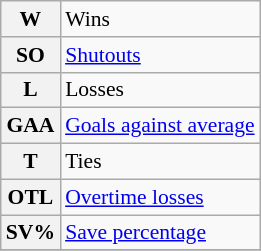<table class="wikitable" style="font-size:90%;">
<tr>
<th>W</th>
<td>Wins</td>
</tr>
<tr>
<th>SO</th>
<td><a href='#'>Shutouts</a></td>
</tr>
<tr>
<th>L</th>
<td>Losses</td>
</tr>
<tr>
<th>GAA</th>
<td><a href='#'>Goals against average</a></td>
</tr>
<tr>
<th>T</th>
<td>Ties</td>
</tr>
<tr>
<th>OTL </th>
<td><a href='#'>Overtime losses</a></td>
</tr>
<tr>
<th>SV%</th>
<td><a href='#'>Save percentage</a></td>
</tr>
<tr>
</tr>
</table>
